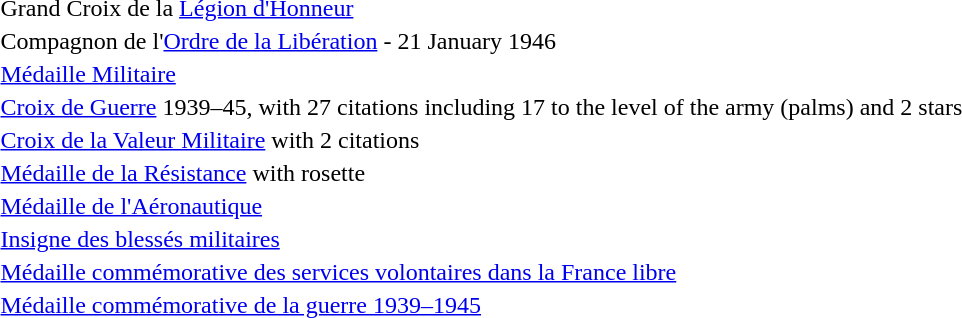<table>
<tr>
<td> Grand Croix de la <a href='#'>Légion d'Honneur</a></td>
</tr>
<tr>
<td> Compagnon de l'<a href='#'>Ordre de la Libération</a> - 21 January 1946</td>
</tr>
<tr>
<td> <a href='#'>Médaille Militaire</a></td>
</tr>
<tr>
<td> <a href='#'>Croix de Guerre</a> 1939–45, with 27 citations including 17 to the level of the army (palms) and 2 stars</td>
</tr>
<tr>
<td> <a href='#'>Croix de la Valeur Militaire</a> with 2 citations</td>
</tr>
<tr>
<td> <a href='#'>Médaille de la Résistance</a> with rosette</td>
</tr>
<tr>
<td> <a href='#'>Médaille de l'Aéronautique</a></td>
</tr>
<tr>
<td> <a href='#'>Insigne des blessés militaires</a></td>
</tr>
<tr>
<td> <a href='#'>Médaille commémorative des services volontaires dans la France libre</a></td>
</tr>
<tr>
<td> <a href='#'>Médaille commémorative de la guerre 1939–1945</a></td>
</tr>
</table>
